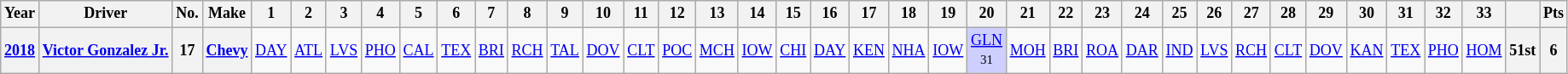<table class="wikitable" style="text-align:center; font-size:75%">
<tr>
<th>Year</th>
<th>Driver</th>
<th>No.</th>
<th>Make</th>
<th>1</th>
<th>2</th>
<th>3</th>
<th>4</th>
<th>5</th>
<th>6</th>
<th>7</th>
<th>8</th>
<th>9</th>
<th>10</th>
<th>11</th>
<th>12</th>
<th>13</th>
<th>14</th>
<th>15</th>
<th>16</th>
<th>17</th>
<th>18</th>
<th>19</th>
<th>20</th>
<th>21</th>
<th>22</th>
<th>23</th>
<th>24</th>
<th>25</th>
<th>26</th>
<th>27</th>
<th>28</th>
<th>29</th>
<th>30</th>
<th>31</th>
<th>32</th>
<th>33</th>
<th></th>
<th>Pts</th>
</tr>
<tr>
<th><a href='#'>2018</a></th>
<th><a href='#'>Victor Gonzalez Jr.</a></th>
<th>17</th>
<th><a href='#'>Chevy</a></th>
<td><a href='#'>DAY</a></td>
<td><a href='#'>ATL</a></td>
<td><a href='#'>LVS</a></td>
<td><a href='#'>PHO</a></td>
<td><a href='#'>CAL</a></td>
<td><a href='#'>TEX</a></td>
<td><a href='#'>BRI</a></td>
<td><a href='#'>RCH</a></td>
<td><a href='#'>TAL</a></td>
<td><a href='#'>DOV</a></td>
<td><a href='#'>CLT</a></td>
<td><a href='#'>POC</a></td>
<td><a href='#'>MCH</a></td>
<td><a href='#'>IOW</a></td>
<td><a href='#'>CHI</a></td>
<td><a href='#'>DAY</a></td>
<td><a href='#'>KEN</a></td>
<td><a href='#'>NHA</a></td>
<td><a href='#'>IOW</a></td>
<td style="background:#CFCFFF;"><a href='#'>GLN</a><br><small>31</small></td>
<td><a href='#'>MOH</a></td>
<td><a href='#'>BRI</a></td>
<td><a href='#'>ROA</a></td>
<td><a href='#'>DAR</a></td>
<td><a href='#'>IND</a></td>
<td><a href='#'>LVS</a></td>
<td><a href='#'>RCH</a></td>
<td><a href='#'>CLT</a></td>
<td><a href='#'>DOV</a></td>
<td><a href='#'>KAN</a></td>
<td><a href='#'>TEX</a></td>
<td><a href='#'>PHO</a></td>
<td><a href='#'>HOM</a></td>
<th>51st</th>
<th>6</th>
</tr>
</table>
